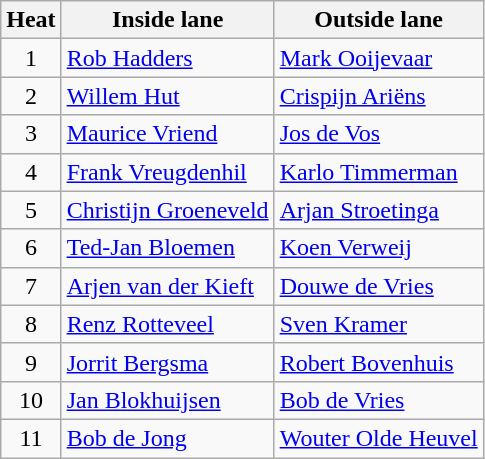<table class="wikitable">
<tr>
<th>Heat</th>
<th>Inside lane</th>
<th>Outside lane</th>
</tr>
<tr>
<td align="center">1</td>
<td><a href='#'>Rob Hadders</a></td>
<td><a href='#'>Mark Ooijevaar</a></td>
</tr>
<tr>
<td align="center">2</td>
<td><a href='#'>Willem Hut</a></td>
<td><a href='#'>Crispijn Ariëns</a></td>
</tr>
<tr>
<td align="center">3</td>
<td><a href='#'>Maurice Vriend</a></td>
<td><a href='#'>Jos de Vos</a></td>
</tr>
<tr>
<td align="center">4</td>
<td><a href='#'>Frank Vreugdenhil</a></td>
<td><a href='#'>Karlo Timmerman</a></td>
</tr>
<tr>
<td align="center">5</td>
<td><a href='#'>Christijn Groeneveld</a></td>
<td><a href='#'>Arjan Stroetinga</a></td>
</tr>
<tr>
<td align="center">6</td>
<td><a href='#'>Ted-Jan Bloemen</a></td>
<td><a href='#'>Koen Verweij</a></td>
</tr>
<tr>
<td align="center">7</td>
<td><a href='#'>Arjen van der Kieft</a></td>
<td><a href='#'>Douwe de Vries</a></td>
</tr>
<tr>
<td align="center">8</td>
<td><a href='#'>Renz Rotteveel</a></td>
<td><a href='#'>Sven Kramer</a></td>
</tr>
<tr>
<td align="center">9</td>
<td><a href='#'>Jorrit Bergsma</a></td>
<td><a href='#'>Robert Bovenhuis</a></td>
</tr>
<tr>
<td align="center">10</td>
<td><a href='#'>Jan Blokhuijsen</a></td>
<td><a href='#'>Bob de Vries</a></td>
</tr>
<tr>
<td align="center">11</td>
<td><a href='#'>Bob de Jong</a></td>
<td><a href='#'>Wouter Olde Heuvel</a></td>
</tr>
</table>
